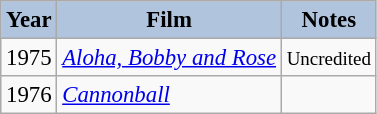<table class="wikitable" style="font-size:95%;">
<tr>
<th style="background:#B0C4DE;">Year</th>
<th style="background:#B0C4DE;">Film</th>
<th style="background:#B0C4DE;">Notes</th>
</tr>
<tr>
<td>1975</td>
<td><em><a href='#'>Aloha, Bobby and Rose</a></em></td>
<td><small>Uncredited</small></td>
</tr>
<tr>
<td>1976</td>
<td><em><a href='#'>Cannonball</a></em></td>
<td></td>
</tr>
</table>
